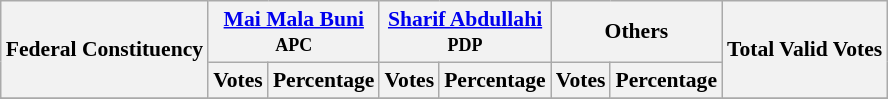<table class="wikitable sortable" style=" font-size: 90%">
<tr>
<th rowspan="2">Federal Constituency</th>
<th colspan="2"><a href='#'>Mai Mala Buni</a><br><small>APC</small></th>
<th colspan="2"><a href='#'>Sharif Abdullahi</a><br><small>PDP</small></th>
<th colspan="2">Others</th>
<th rowspan="2">Total Valid Votes</th>
</tr>
<tr>
<th>Votes</th>
<th>Percentage</th>
<th>Votes</th>
<th>Percentage</th>
<th>Votes</th>
<th>Percentage</th>
</tr>
<tr>
</tr>
<tr>
</tr>
<tr>
</tr>
<tr>
</tr>
<tr>
</tr>
<tr>
</tr>
<tr>
</tr>
<tr>
</tr>
<tr>
</tr>
</table>
